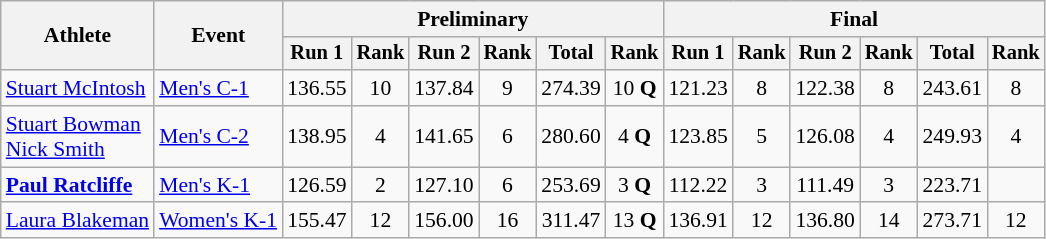<table class="wikitable" style="font-size:90%;">
<tr>
<th rowspan="2">Athlete</th>
<th rowspan="2">Event</th>
<th colspan="6">Preliminary</th>
<th colspan="6">Final</th>
</tr>
<tr style="font-size:95%">
<th>Run 1</th>
<th>Rank</th>
<th>Run 2</th>
<th>Rank</th>
<th>Total</th>
<th>Rank</th>
<th>Run 1</th>
<th>Rank</th>
<th>Run 2</th>
<th>Rank</th>
<th>Total</th>
<th>Rank</th>
</tr>
<tr align=center>
<td align=left><a href='#'>Stuart McIntosh</a></td>
<td align=left><a href='#'>Men's C-1</a></td>
<td>136.55</td>
<td>10</td>
<td>137.84</td>
<td>9</td>
<td>274.39</td>
<td>10 <strong>Q</strong></td>
<td>121.23</td>
<td>8</td>
<td>122.38</td>
<td>8</td>
<td>243.61</td>
<td>8</td>
</tr>
<tr align=center>
<td align=left><a href='#'>Stuart Bowman</a><br><a href='#'>Nick Smith</a></td>
<td align=left><a href='#'>Men's C-2</a></td>
<td>138.95</td>
<td>4</td>
<td>141.65</td>
<td>6</td>
<td>280.60</td>
<td>4 <strong>Q</strong></td>
<td>123.85</td>
<td>5</td>
<td>126.08</td>
<td>4</td>
<td>249.93</td>
<td>4</td>
</tr>
<tr align=center>
<td align=left><strong><a href='#'>Paul Ratcliffe</a></strong></td>
<td align=left><a href='#'>Men's K-1</a></td>
<td>126.59</td>
<td>2</td>
<td>127.10</td>
<td>6</td>
<td>253.69</td>
<td>3 <strong>Q</strong></td>
<td>112.22</td>
<td>3</td>
<td>111.49</td>
<td>3</td>
<td>223.71</td>
<td></td>
</tr>
<tr align=center>
<td align=left><a href='#'>Laura Blakeman</a></td>
<td align=left><a href='#'>Women's K-1</a></td>
<td>155.47</td>
<td>12</td>
<td>156.00</td>
<td>16</td>
<td>311.47</td>
<td>13 <strong>Q</strong></td>
<td>136.91</td>
<td>12</td>
<td>136.80</td>
<td>14</td>
<td>273.71</td>
<td>12</td>
</tr>
</table>
